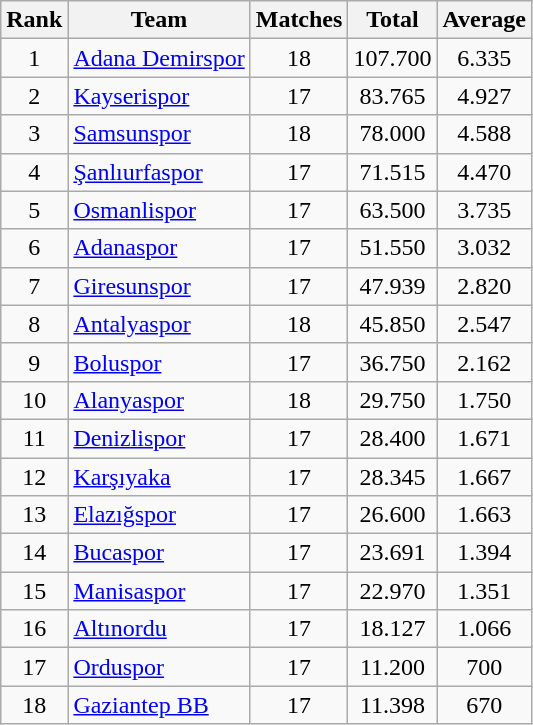<table class="wikitable" style="text-align:center">
<tr>
<th>Rank</th>
<th>Team</th>
<th>Matches</th>
<th>Total</th>
<th>Average</th>
</tr>
<tr>
<td align="centre">1</td>
<td align="left"><a href='#'>Adana Demirspor</a></td>
<td align="centre">18 </td>
<td align="centre">107.700</td>
<td align="centre">6.335</td>
</tr>
<tr>
<td align="centre">2</td>
<td align="left"><a href='#'>Kayserispor</a></td>
<td align="centre">17</td>
<td align="centre">83.765</td>
<td align="centre">4.927</td>
</tr>
<tr>
<td align="centre">3</td>
<td align="left"><a href='#'>Samsunspor</a></td>
<td align="centre">18 </td>
<td align="centre">78.000</td>
<td align="centre">4.588</td>
</tr>
<tr>
<td align="centre">4</td>
<td align="left"><a href='#'>Şanlıurfaspor</a></td>
<td align="centre">17 </td>
<td align="centre">71.515</td>
<td align="centre">4.470</td>
</tr>
<tr>
<td align="centre">5</td>
<td align="left"><a href='#'>Osmanlispor</a></td>
<td align="centre">17</td>
<td align="centre">63.500</td>
<td align="centre">3.735</td>
</tr>
<tr>
<td align="centre">6</td>
<td align="left"><a href='#'>Adanaspor</a></td>
<td align="centre">17</td>
<td align="centre">51.550</td>
<td align="centre">3.032</td>
</tr>
<tr>
<td align="centre">7</td>
<td align="left"><a href='#'>Giresunspor</a></td>
<td align="centre">17</td>
<td align="centre">47.939</td>
<td align="centre">2.820</td>
</tr>
<tr>
<td align="centre">8</td>
<td align="left"><a href='#'>Antalyaspor</a></td>
<td align="centre">18</td>
<td align="centre">45.850</td>
<td align="centre">2.547</td>
</tr>
<tr>
<td align="centre">9</td>
<td align="left"><a href='#'>Boluspor</a></td>
<td align="centre">17</td>
<td align="centre">36.750</td>
<td align="centre">2.162</td>
</tr>
<tr>
<td align="centre">10</td>
<td align="left"><a href='#'>Alanyaspor</a></td>
<td align="centre">18 </td>
<td align="centre">29.750</td>
<td align="centre">1.750</td>
</tr>
<tr>
<td align="centre">11</td>
<td align="left"><a href='#'>Denizlispor</a></td>
<td align="centre">17</td>
<td align="centre">28.400</td>
<td align="centre">1.671</td>
</tr>
<tr>
<td align="centre">12</td>
<td align="left"><a href='#'>Karşıyaka</a></td>
<td align="centre">17</td>
<td align="centre">28.345</td>
<td align="centre">1.667</td>
</tr>
<tr>
<td align="centre">13</td>
<td align="left"><a href='#'>Elazığspor</a></td>
<td align="centre">17 </td>
<td align="centre">26.600</td>
<td align="centre">1.663</td>
</tr>
<tr>
<td align="centre">14</td>
<td align="left"><a href='#'>Bucaspor</a></td>
<td align="centre">17</td>
<td align="centre">23.691</td>
<td align="centre">1.394</td>
</tr>
<tr>
<td align="centre">15</td>
<td align="left"><a href='#'>Manisaspor</a></td>
<td align="centre">17</td>
<td align="centre">22.970</td>
<td align="centre">1.351</td>
</tr>
<tr>
<td align="centre">16</td>
<td align="left"><a href='#'>Altınordu</a></td>
<td align="centre">17</td>
<td align="centre">18.127</td>
<td align="centre">1.066</td>
</tr>
<tr>
<td align="centre">17</td>
<td align="left"><a href='#'>Orduspor</a></td>
<td align="centre">17 </td>
<td align="centre">11.200</td>
<td align="centre">700</td>
</tr>
<tr>
<td align="centre">18</td>
<td align="left"><a href='#'>Gaziantep BB</a></td>
<td align="centre">17</td>
<td align="centre">11.398</td>
<td align="centre">670</td>
</tr>
</table>
